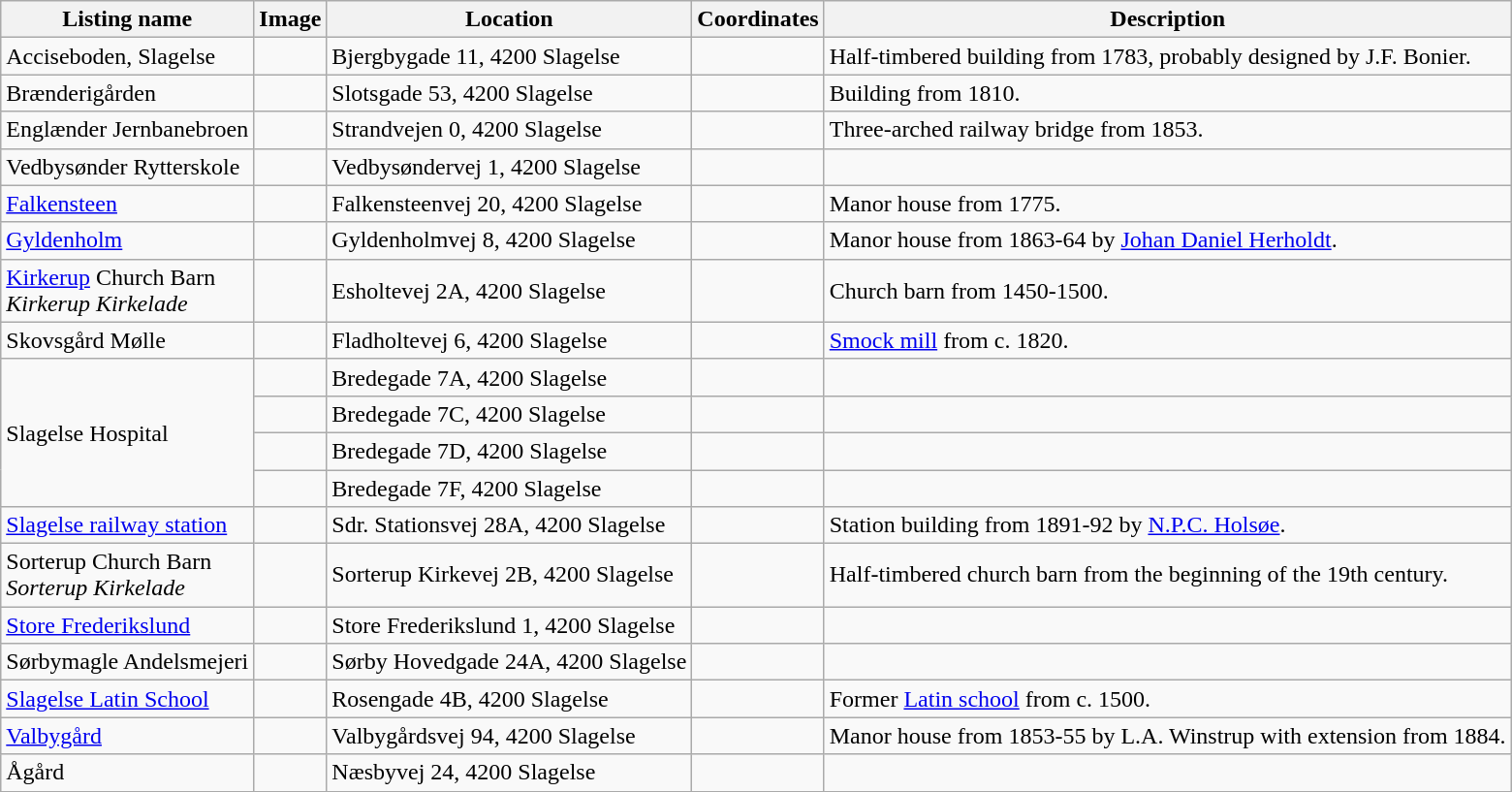<table class="wikitable sortable">
<tr>
<th>Listing name</th>
<th>Image</th>
<th>Location</th>
<th>Coordinates</th>
<th>Description</th>
</tr>
<tr>
<td>Acciseboden, Slagelse</td>
<td></td>
<td>Bjergbygade 11, 4200 Slagelse</td>
<td></td>
<td>Half-timbered building from 1783, probably designed by J.F. Bonier.</td>
</tr>
<tr>
<td>Brænderigården</td>
<td></td>
<td>Slotsgade 53, 4200 Slagelse</td>
<td></td>
<td>Building from 1810.</td>
</tr>
<tr>
<td>Englænder Jernbanebroen</td>
<td></td>
<td>Strandvejen 0, 4200 Slagelse</td>
<td></td>
<td>Three-arched railway bridge from 1853.</td>
</tr>
<tr>
<td>Vedbysønder Rytterskole</td>
<td></td>
<td>Vedbysøndervej 1, 4200 Slagelse</td>
<td></td>
<td></td>
</tr>
<tr>
<td><a href='#'>Falkensteen</a></td>
<td></td>
<td>Falkensteenvej 20, 4200 Slagelse</td>
<td></td>
<td>Manor house from 1775.</td>
</tr>
<tr>
<td><a href='#'>Gyldenholm</a></td>
<td></td>
<td>Gyldenholmvej 8, 4200 Slagelse</td>
<td></td>
<td>Manor house from 1863-64 by <a href='#'>Johan Daniel Herholdt</a>.</td>
</tr>
<tr>
<td><a href='#'>Kirkerup</a> Church Barn<br><em>Kirkerup Kirkelade</em></td>
<td></td>
<td>Esholtevej 2A, 4200 Slagelse</td>
<td></td>
<td>Church barn from 1450-1500.</td>
</tr>
<tr>
<td>Skovsgård Mølle</td>
<td></td>
<td>Fladholtevej 6, 4200 Slagelse</td>
<td></td>
<td><a href='#'>Smock mill</a> from c. 1820.</td>
</tr>
<tr>
<td rowspan="4">Slagelse Hospital</td>
<td></td>
<td>Bredegade 7A, 4200 Slagelse</td>
<td></td>
<td></td>
</tr>
<tr>
<td></td>
<td>Bredegade 7C, 4200 Slagelse</td>
<td></td>
<td></td>
</tr>
<tr>
<td></td>
<td>Bredegade 7D, 4200 Slagelse</td>
<td></td>
<td></td>
</tr>
<tr>
<td></td>
<td>Bredegade 7F, 4200 Slagelse</td>
<td></td>
<td></td>
</tr>
<tr>
<td><a href='#'>Slagelse railway station</a></td>
<td></td>
<td>Sdr. Stationsvej 28A, 4200 Slagelse</td>
<td></td>
<td>Station building from 1891-92 by <a href='#'>N.P.C. Holsøe</a>.</td>
</tr>
<tr>
<td>Sorterup Church Barn<br><em>Sorterup Kirkelade</em></td>
<td></td>
<td>Sorterup Kirkevej 2B, 4200 Slagelse</td>
<td></td>
<td>Half-timbered church barn from the beginning of the 19th century.</td>
</tr>
<tr>
<td><a href='#'>Store Frederikslund</a></td>
<td></td>
<td>Store Frederikslund 1, 4200 Slagelse</td>
<td></td>
<td></td>
</tr>
<tr>
<td>Sørbymagle Andelsmejeri</td>
<td></td>
<td>Sørby Hovedgade 24A, 4200 Slagelse</td>
<td></td>
<td></td>
</tr>
<tr>
<td><a href='#'>Slagelse Latin School</a></td>
<td></td>
<td>Rosengade 4B, 4200 Slagelse</td>
<td></td>
<td>Former <a href='#'>Latin school</a> from c. 1500.</td>
</tr>
<tr>
<td><a href='#'>Valbygård</a></td>
<td></td>
<td>Valbygårdsvej 94, 4200 Slagelse</td>
<td></td>
<td>Manor house from 1853-55 by L.A. Winstrup with extension from 1884.</td>
</tr>
<tr>
<td>Ågård</td>
<td></td>
<td>Næsbyvej 24, 4200 Slagelse</td>
<td></td>
<td></td>
</tr>
<tr>
</tr>
</table>
